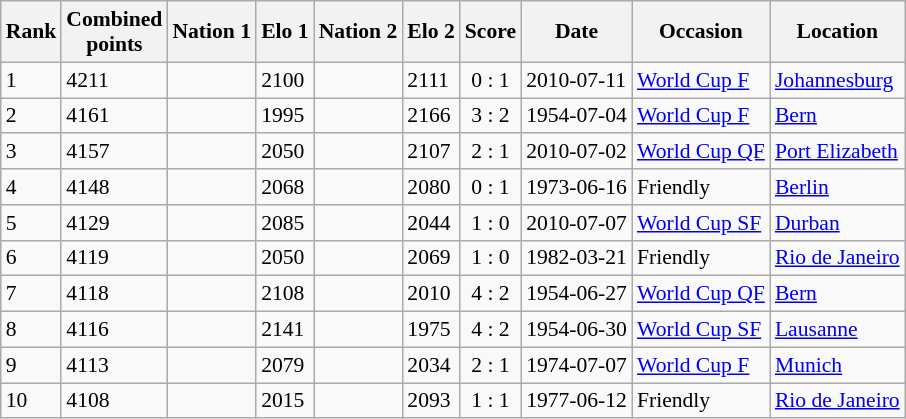<table class="wikitable" style="font-size: 90%;">
<tr>
<th>Rank</th>
<th>Combined<br>points</th>
<th>Nation 1</th>
<th>Elo 1</th>
<th>Nation 2</th>
<th>Elo 2</th>
<th>Score</th>
<th>Date</th>
<th>Occasion</th>
<th>Location</th>
</tr>
<tr>
<td>1</td>
<td>4211</td>
<td></td>
<td>2100</td>
<td></td>
<td>2111</td>
<td align=center>0 : 1</td>
<td>2010-07-11</td>
<td><a href='#'>World Cup F</a></td>
<td> <a href='#'>Johannesburg</a></td>
</tr>
<tr>
<td>2</td>
<td>4161</td>
<td></td>
<td>1995</td>
<td></td>
<td>2166</td>
<td align=center>3 : 2</td>
<td>1954-07-04</td>
<td><a href='#'>World Cup F</a></td>
<td> <a href='#'>Bern</a></td>
</tr>
<tr>
<td>3</td>
<td>4157</td>
<td></td>
<td>2050</td>
<td></td>
<td>2107</td>
<td align=center>2 : 1</td>
<td>2010-07-02</td>
<td><a href='#'>World Cup QF</a></td>
<td> <a href='#'>Port Elizabeth</a></td>
</tr>
<tr>
<td>4</td>
<td>4148</td>
<td></td>
<td>2068</td>
<td></td>
<td>2080</td>
<td align=center>0 : 1</td>
<td>1973-06-16</td>
<td>Friendly</td>
<td> <a href='#'>Berlin</a></td>
</tr>
<tr>
<td>5</td>
<td>4129</td>
<td></td>
<td>2085</td>
<td></td>
<td>2044</td>
<td align=center>1 : 0</td>
<td>2010-07-07</td>
<td><a href='#'>World Cup SF</a></td>
<td> <a href='#'>Durban</a></td>
</tr>
<tr>
<td>6</td>
<td>4119</td>
<td></td>
<td>2050</td>
<td></td>
<td>2069</td>
<td align=center>1 : 0</td>
<td>1982-03-21</td>
<td>Friendly</td>
<td> <a href='#'>Rio de Janeiro</a></td>
</tr>
<tr>
<td>7</td>
<td>4118</td>
<td></td>
<td>2108</td>
<td></td>
<td>2010</td>
<td align=center>4 : 2</td>
<td>1954-06-27</td>
<td><a href='#'>World Cup QF</a></td>
<td> <a href='#'>Bern</a></td>
</tr>
<tr>
<td>8</td>
<td>4116</td>
<td></td>
<td>2141</td>
<td></td>
<td>1975</td>
<td align=center>4 : 2</td>
<td>1954-06-30</td>
<td><a href='#'>World Cup SF</a></td>
<td> <a href='#'>Lausanne</a></td>
</tr>
<tr>
<td>9</td>
<td>4113</td>
<td></td>
<td>2079</td>
<td></td>
<td>2034</td>
<td align=center>2 : 1</td>
<td>1974-07-07</td>
<td><a href='#'>World Cup F</a></td>
<td> <a href='#'>Munich</a></td>
</tr>
<tr>
<td>10</td>
<td>4108</td>
<td></td>
<td>2015</td>
<td></td>
<td>2093</td>
<td align=center>1 : 1</td>
<td>1977-06-12</td>
<td>Friendly</td>
<td> <a href='#'>Rio de Janeiro</a></td>
</tr>
</table>
